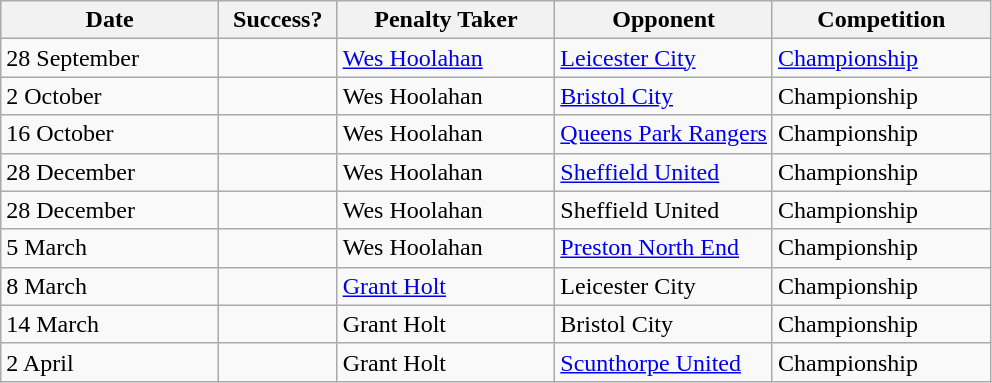<table class="wikitable">
<tr>
<th width=22%>Date</th>
<th width=12%>Success?</th>
<th width=22%>Penalty Taker</th>
<th width=22%>Opponent</th>
<th width=22%>Competition</th>
</tr>
<tr>
<td>28 September</td>
<td></td>
<td> <a href='#'>Wes Hoolahan</a></td>
<td><a href='#'>Leicester City</a></td>
<td><a href='#'>Championship</a></td>
</tr>
<tr>
<td>2 October</td>
<td></td>
<td> Wes Hoolahan</td>
<td><a href='#'>Bristol City</a></td>
<td>Championship</td>
</tr>
<tr>
<td>16 October</td>
<td></td>
<td> Wes Hoolahan</td>
<td><a href='#'>Queens Park Rangers</a></td>
<td>Championship</td>
</tr>
<tr>
<td>28 December</td>
<td></td>
<td> Wes Hoolahan</td>
<td><a href='#'>Sheffield United</a></td>
<td>Championship</td>
</tr>
<tr>
<td>28 December</td>
<td></td>
<td> Wes Hoolahan</td>
<td>Sheffield United</td>
<td>Championship</td>
</tr>
<tr>
<td>5 March</td>
<td></td>
<td> Wes Hoolahan</td>
<td><a href='#'>Preston North End</a></td>
<td>Championship</td>
</tr>
<tr>
<td>8 March</td>
<td></td>
<td> <a href='#'>Grant Holt</a></td>
<td>Leicester City</td>
<td>Championship</td>
</tr>
<tr>
<td>14 March</td>
<td></td>
<td> Grant Holt</td>
<td>Bristol City</td>
<td>Championship</td>
</tr>
<tr>
<td>2 April</td>
<td></td>
<td> Grant Holt</td>
<td><a href='#'>Scunthorpe United</a></td>
<td>Championship</td>
</tr>
</table>
